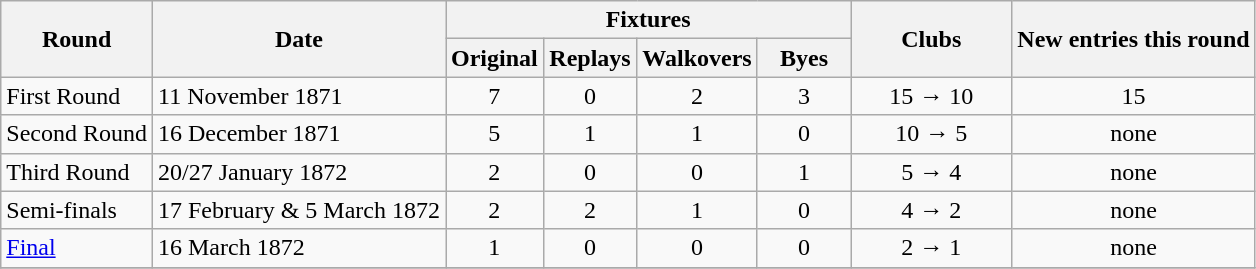<table class="wikitable" style="text-align:center">
<tr>
<th rowspan=2>Round</th>
<th rowspan=2>Date</th>
<th colspan=4>Fixtures</th>
<th rowspan=2 width=100>Clubs</th>
<th rowspan=2>New entries this round</th>
</tr>
<tr>
<th width=55>Original</th>
<th width=55>Replays</th>
<th width=55>Walkovers</th>
<th width=55>Byes</th>
</tr>
<tr>
<td align=left>First Round</td>
<td align=left>11 November 1871</td>
<td>7</td>
<td>0</td>
<td>2</td>
<td>3</td>
<td>15 → 10</td>
<td>15</td>
</tr>
<tr>
<td align=left>Second Round</td>
<td align=left>16 December 1871</td>
<td>5</td>
<td>1</td>
<td>1</td>
<td>0</td>
<td>10 → 5</td>
<td>none</td>
</tr>
<tr>
<td align=left>Third Round</td>
<td align=left>20/27 January 1872</td>
<td>2</td>
<td>0</td>
<td>0</td>
<td>1</td>
<td>5 → 4</td>
<td>none</td>
</tr>
<tr>
<td align=left>Semi-finals</td>
<td align=left>17 February & 5 March 1872</td>
<td>2</td>
<td>2</td>
<td>1</td>
<td>0</td>
<td>4 → 2</td>
<td>none</td>
</tr>
<tr>
<td align=left><a href='#'>Final</a></td>
<td align=left>16 March 1872</td>
<td>1</td>
<td>0</td>
<td>0</td>
<td>0</td>
<td>2 → 1</td>
<td>none</td>
</tr>
<tr>
</tr>
</table>
